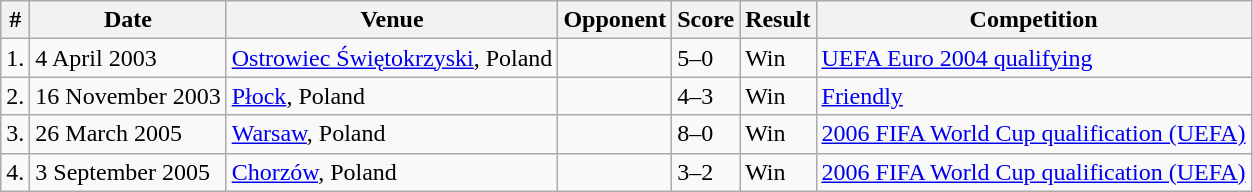<table class="wikitable">
<tr>
<th>#</th>
<th>Date</th>
<th>Venue</th>
<th>Opponent</th>
<th>Score</th>
<th>Result</th>
<th>Competition</th>
</tr>
<tr>
<td>1.</td>
<td>4 April 2003</td>
<td><a href='#'>Ostrowiec Świętokrzyski</a>, Poland</td>
<td></td>
<td>5–0</td>
<td>Win</td>
<td><a href='#'>UEFA Euro 2004 qualifying</a></td>
</tr>
<tr>
<td>2.</td>
<td>16 November 2003</td>
<td><a href='#'>Płock</a>, Poland</td>
<td></td>
<td>4–3</td>
<td>Win</td>
<td><a href='#'>Friendly</a></td>
</tr>
<tr>
<td>3.</td>
<td>26 March 2005</td>
<td><a href='#'>Warsaw</a>, Poland</td>
<td></td>
<td>8–0</td>
<td>Win</td>
<td><a href='#'>2006 FIFA World Cup qualification (UEFA)</a></td>
</tr>
<tr>
<td>4.</td>
<td>3 September 2005</td>
<td><a href='#'>Chorzów</a>, Poland</td>
<td></td>
<td>3–2</td>
<td>Win</td>
<td><a href='#'>2006 FIFA World Cup qualification (UEFA)</a></td>
</tr>
</table>
